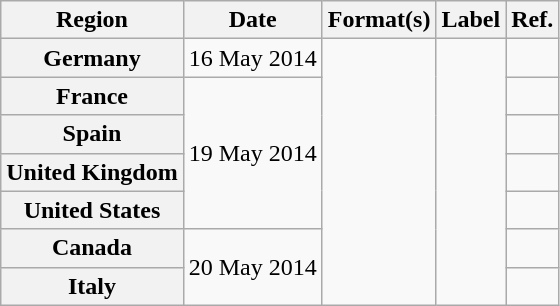<table class="wikitable plainrowheaders">
<tr>
<th scope="col">Region</th>
<th scope="col">Date</th>
<th scope="col">Format(s)</th>
<th scope="col">Label</th>
<th scope="col">Ref.</th>
</tr>
<tr>
<th scope="row">Germany</th>
<td>16 May 2014</td>
<td rowspan="7"></td>
<td rowspan="7"></td>
<td></td>
</tr>
<tr>
<th scope="row">France</th>
<td rowspan="4">19 May 2014</td>
<td></td>
</tr>
<tr>
<th scope="row">Spain</th>
<td></td>
</tr>
<tr>
<th scope="row">United Kingdom</th>
<td></td>
</tr>
<tr>
<th scope="row">United States</th>
<td></td>
</tr>
<tr>
<th scope="row">Canada</th>
<td rowspan="2">20 May 2014</td>
<td></td>
</tr>
<tr>
<th scope="row">Italy</th>
<td></td>
</tr>
</table>
